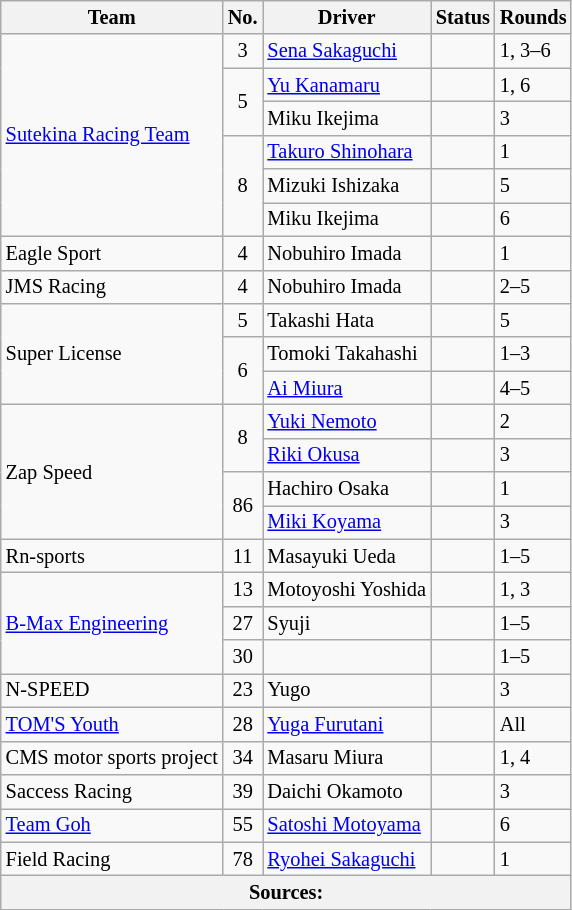<table class="wikitable" style="font-size:85%;">
<tr>
<th>Team</th>
<th>No.</th>
<th>Driver</th>
<th>Status</th>
<th>Rounds</th>
</tr>
<tr>
<td rowspan="6"><a href='#'>Sutekina Racing Team</a></td>
<td align="center">3</td>
<td> <a href='#'>Sena Sakaguchi</a></td>
<td></td>
<td>1, 3–6</td>
</tr>
<tr>
<td rowspan="2" align=center>5</td>
<td> <a href='#'>Yu Kanamaru</a></td>
<td></td>
<td>1, 6</td>
</tr>
<tr>
<td> Miku Ikejima</td>
<td></td>
<td>3</td>
</tr>
<tr>
<td rowspan="3" align="center">8</td>
<td> <a href='#'>Takuro Shinohara</a></td>
<td></td>
<td>1</td>
</tr>
<tr>
<td> Mizuki Ishizaka</td>
<td></td>
<td>5</td>
</tr>
<tr>
<td> Miku Ikejima</td>
<td></td>
<td>6</td>
</tr>
<tr>
<td>Eagle Sport</td>
<td align="center">4</td>
<td> Nobuhiro Imada</td>
<td align="center"></td>
<td>1</td>
</tr>
<tr>
<td>JMS Racing</td>
<td align="center">4</td>
<td> Nobuhiro Imada</td>
<td align="center"></td>
<td>2–5</td>
</tr>
<tr>
<td rowspan="3">Super License</td>
<td align="center">5</td>
<td> Takashi Hata</td>
<td></td>
<td>5</td>
</tr>
<tr>
<td rowspan="2" align="center">6</td>
<td> Tomoki Takahashi</td>
<td></td>
<td>1–3</td>
</tr>
<tr>
<td> <a href='#'>Ai Miura</a></td>
<td></td>
<td>4–5</td>
</tr>
<tr>
<td rowspan="4">Zap Speed</td>
<td rowspan="2" align="center">8</td>
<td> <a href='#'>Yuki Nemoto</a></td>
<td></td>
<td>2</td>
</tr>
<tr>
<td> <a href='#'>Riki Okusa</a></td>
<td></td>
<td>3</td>
</tr>
<tr>
<td rowspan="2" align="center">86</td>
<td> Hachiro Osaka</td>
<td align=center></td>
<td>1</td>
</tr>
<tr>
<td> <a href='#'>Miki Koyama</a></td>
<td></td>
<td>3</td>
</tr>
<tr>
<td>Rn-sports</td>
<td align="center">11</td>
<td> Masayuki Ueda</td>
<td align="center"></td>
<td>1–5</td>
</tr>
<tr>
<td rowspan="3"><a href='#'>B-Max Engineering</a></td>
<td align="center">13</td>
<td> Motoyoshi Yoshida</td>
<td align="center"></td>
<td>1, 3</td>
</tr>
<tr>
<td align="center">27</td>
<td> Syuji</td>
<td align="center"></td>
<td>1–5</td>
</tr>
<tr>
<td align="center">30</td>
<td> </td>
<td align="center"></td>
<td>1–5</td>
</tr>
<tr>
<td>N-SPEED</td>
<td align="center">23</td>
<td> Yugo</td>
<td align=center></td>
<td>3</td>
</tr>
<tr>
<td><a href='#'>TOM'S Youth</a></td>
<td align="center">28</td>
<td> <a href='#'>Yuga Furutani</a></td>
<td></td>
<td>All</td>
</tr>
<tr>
<td>CMS motor sports project</td>
<td align="center">34</td>
<td> Masaru Miura</td>
<td align=center></td>
<td>1, 4</td>
</tr>
<tr>
<td>Saccess Racing</td>
<td align="center">39</td>
<td> Daichi Okamoto</td>
<td></td>
<td>3</td>
</tr>
<tr>
<td><a href='#'>Team Goh</a></td>
<td align="center">55</td>
<td> <a href='#'>Satoshi Motoyama</a></td>
<td></td>
<td>6</td>
</tr>
<tr>
<td>Field Racing</td>
<td align="center">78</td>
<td> <a href='#'>Ryohei Sakaguchi</a></td>
<td></td>
<td>1</td>
</tr>
<tr>
<th colspan="5">Sources:</th>
</tr>
</table>
